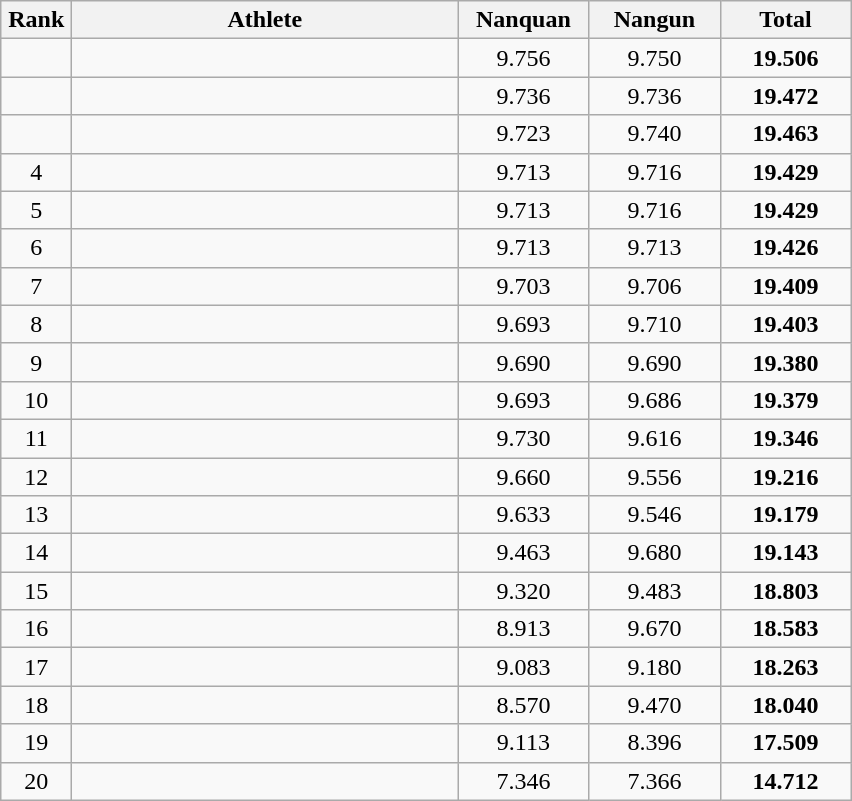<table class=wikitable style="text-align:center">
<tr>
<th width=40>Rank</th>
<th width=250>Athlete</th>
<th width=80>Nanquan</th>
<th width=80>Nangun</th>
<th width=80>Total</th>
</tr>
<tr>
<td></td>
<td align="left"></td>
<td>9.756</td>
<td>9.750</td>
<td><strong>19.506</strong></td>
</tr>
<tr>
<td></td>
<td align="left"></td>
<td>9.736</td>
<td>9.736</td>
<td><strong>19.472</strong></td>
</tr>
<tr>
<td></td>
<td align="left"></td>
<td>9.723</td>
<td>9.740</td>
<td><strong>19.463</strong></td>
</tr>
<tr>
<td>4</td>
<td align="left"></td>
<td>9.713</td>
<td>9.716</td>
<td><strong>19.429</strong></td>
</tr>
<tr>
<td>5</td>
<td align="left"></td>
<td>9.713</td>
<td>9.716</td>
<td><strong>19.429</strong></td>
</tr>
<tr>
<td>6</td>
<td align="left"></td>
<td>9.713</td>
<td>9.713</td>
<td><strong>19.426</strong></td>
</tr>
<tr>
<td>7</td>
<td align="left"></td>
<td>9.703</td>
<td>9.706</td>
<td><strong>19.409</strong></td>
</tr>
<tr>
<td>8</td>
<td align="left"></td>
<td>9.693</td>
<td>9.710</td>
<td><strong>19.403</strong></td>
</tr>
<tr>
<td>9</td>
<td align="left"></td>
<td>9.690</td>
<td>9.690</td>
<td><strong>19.380</strong></td>
</tr>
<tr>
<td>10</td>
<td align="left"></td>
<td>9.693</td>
<td>9.686</td>
<td><strong>19.379</strong></td>
</tr>
<tr>
<td>11</td>
<td align="left"></td>
<td>9.730</td>
<td>9.616</td>
<td><strong>19.346</strong></td>
</tr>
<tr>
<td>12</td>
<td align="left"></td>
<td>9.660</td>
<td>9.556</td>
<td><strong>19.216</strong></td>
</tr>
<tr>
<td>13</td>
<td align="left"></td>
<td>9.633</td>
<td>9.546</td>
<td><strong>19.179</strong></td>
</tr>
<tr>
<td>14</td>
<td align="left"></td>
<td>9.463</td>
<td>9.680</td>
<td><strong>19.143</strong></td>
</tr>
<tr>
<td>15</td>
<td align="left"></td>
<td>9.320</td>
<td>9.483</td>
<td><strong>18.803</strong></td>
</tr>
<tr>
<td>16</td>
<td align="left"></td>
<td>8.913</td>
<td>9.670</td>
<td><strong>18.583</strong></td>
</tr>
<tr>
<td>17</td>
<td align="left"></td>
<td>9.083</td>
<td>9.180</td>
<td><strong>18.263</strong></td>
</tr>
<tr>
<td>18</td>
<td align="left"></td>
<td>8.570</td>
<td>9.470</td>
<td><strong>18.040</strong></td>
</tr>
<tr>
<td>19</td>
<td align="left"></td>
<td>9.113</td>
<td>8.396</td>
<td><strong>17.509</strong></td>
</tr>
<tr>
<td>20</td>
<td align="left"></td>
<td>7.346</td>
<td>7.366</td>
<td><strong>14.712</strong></td>
</tr>
</table>
